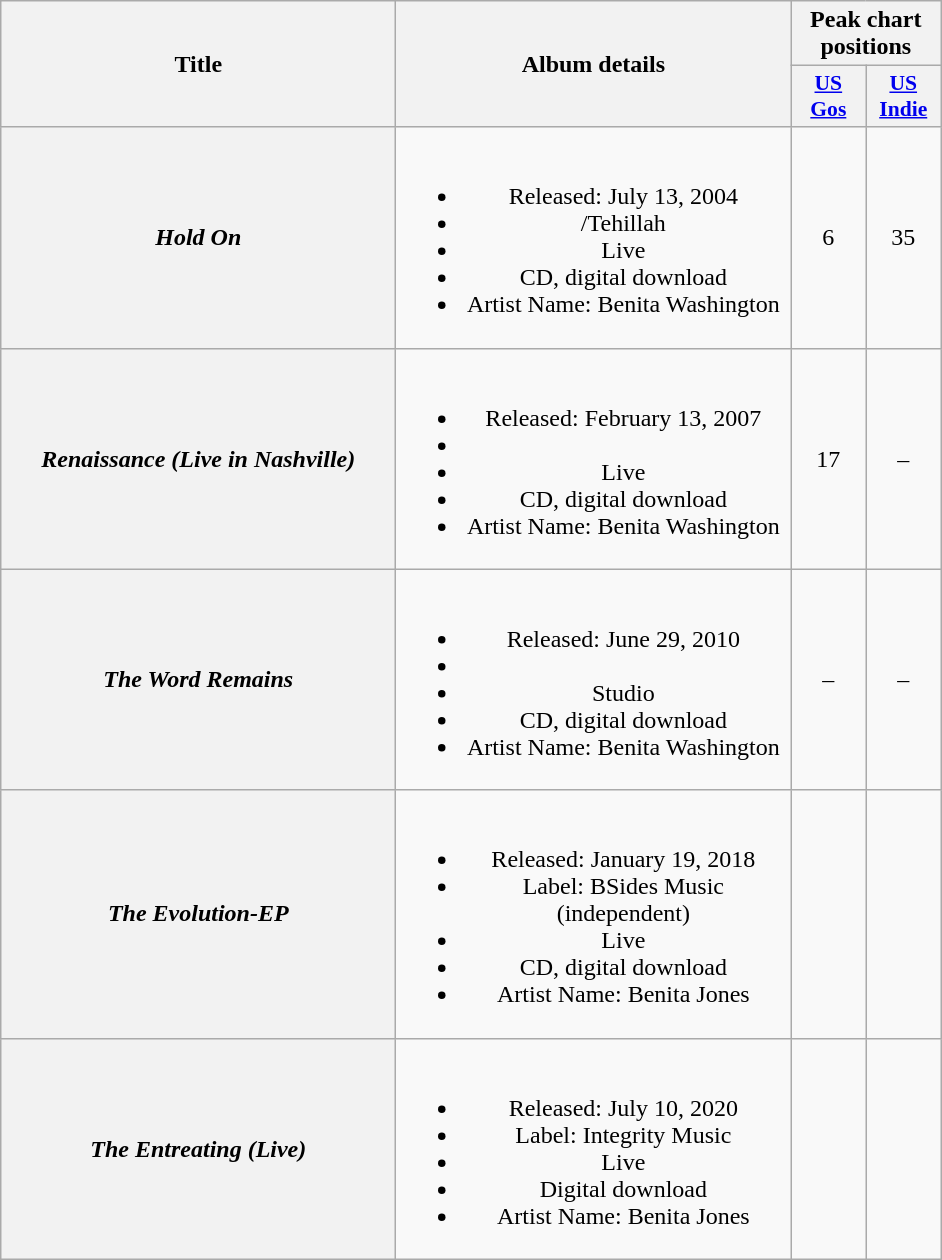<table class="wikitable plainrowheaders" style="text-align:center;">
<tr>
<th scope="col" rowspan="2" style="width:16em;">Title</th>
<th scope="col" rowspan="2" style="width:16em;">Album details</th>
<th scope="col" colspan="2">Peak chart positions</th>
</tr>
<tr>
<th style="width:3em; font-size:90%"><a href='#'>US<br>Gos</a></th>
<th style="width:3em; font-size:90%"><a href='#'>US<br>Indie</a></th>
</tr>
<tr>
<th scope="row"><em>Hold On</em></th>
<td><br><ul><li>Released: July 13, 2004</li><li>/Tehillah</li><li>Live</li><li>CD, digital download</li><li>Artist Name: Benita Washington</li></ul></td>
<td>6</td>
<td>35</td>
</tr>
<tr>
<th scope="row"><em>Renaissance (Live in Nashville)</em></th>
<td><br><ul><li>Released: February 13, 2007</li><li></li><li>Live</li><li>CD, digital download</li><li>Artist Name: Benita Washington</li></ul></td>
<td>17</td>
<td>–</td>
</tr>
<tr>
<th scope="row"><em>The Word Remains</em></th>
<td><br><ul><li>Released: June 29, 2010</li><li></li><li>Studio</li><li>CD, digital download</li><li>Artist Name: Benita Washington</li></ul></td>
<td>–</td>
<td>–</td>
</tr>
<tr>
<th><em>The Evolution-EP</em></th>
<td><br><ul><li>Released: January 19, 2018</li><li>Label: BSides Music (independent)</li><li>Live</li><li>CD, digital download</li><li>Artist Name: Benita Jones</li></ul></td>
<td></td>
<td></td>
</tr>
<tr>
<th><em>The Entreating (Live)</em></th>
<td><br><ul><li>Released: July 10, 2020</li><li>Label: Integrity Music</li><li>Live</li><li>Digital download</li><li>Artist Name: Benita Jones</li></ul></td>
<td></td>
<td></td>
</tr>
</table>
